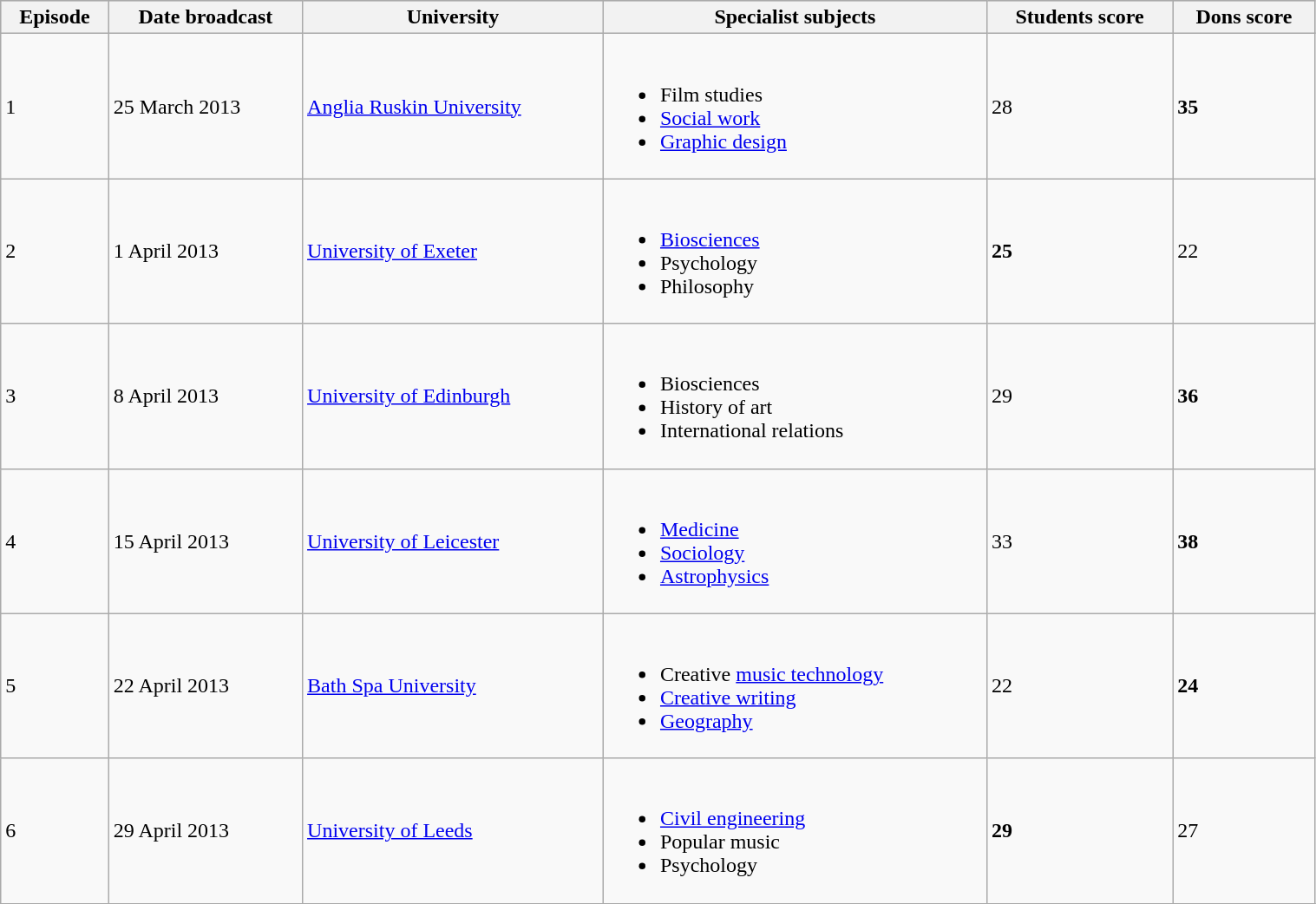<table class="wikitable" width="80%">
<tr bgcolor="#cccccc">
<th>Episode</th>
<th>Date broadcast</th>
<th>University</th>
<th>Specialist subjects</th>
<th>Students score</th>
<th>Dons score</th>
</tr>
<tr>
<td>1</td>
<td>25 March 2013</td>
<td><a href='#'>Anglia Ruskin University</a></td>
<td><br><ul><li>Film studies</li><li><a href='#'>Social work</a></li><li><a href='#'>Graphic design</a></li></ul></td>
<td>28</td>
<td><strong>35</strong></td>
</tr>
<tr>
<td>2</td>
<td>1 April 2013</td>
<td><a href='#'>University of Exeter</a></td>
<td><br><ul><li><a href='#'>Biosciences</a></li><li>Psychology</li><li>Philosophy</li></ul></td>
<td><strong>25</strong></td>
<td>22</td>
</tr>
<tr>
<td>3</td>
<td>8 April 2013</td>
<td><a href='#'>University of Edinburgh</a></td>
<td><br><ul><li>Biosciences</li><li>History of art</li><li>International relations</li></ul></td>
<td>29</td>
<td><strong>36</strong></td>
</tr>
<tr>
<td>4</td>
<td>15 April 2013</td>
<td><a href='#'>University of Leicester</a></td>
<td><br><ul><li><a href='#'>Medicine</a></li><li><a href='#'>Sociology</a></li><li><a href='#'>Astrophysics</a></li></ul></td>
<td>33</td>
<td><strong>38</strong></td>
</tr>
<tr>
<td>5</td>
<td>22 April 2013</td>
<td><a href='#'>Bath Spa University</a></td>
<td><br><ul><li>Creative <a href='#'>music technology</a></li><li><a href='#'>Creative writing</a></li><li><a href='#'>Geography</a></li></ul></td>
<td>22</td>
<td><strong>24</strong></td>
</tr>
<tr>
<td>6</td>
<td>29 April 2013</td>
<td><a href='#'>University of Leeds</a></td>
<td><br><ul><li><a href='#'>Civil engineering</a></li><li>Popular music</li><li>Psychology</li></ul></td>
<td><strong>29</strong></td>
<td>27</td>
</tr>
<tr>
</tr>
</table>
